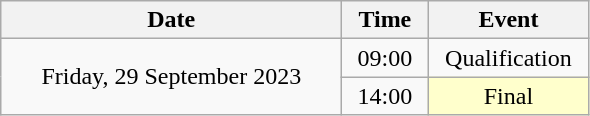<table class = "wikitable" style="text-align:center;">
<tr>
<th width=220>Date</th>
<th width=50>Time</th>
<th width=100>Event</th>
</tr>
<tr>
<td rowspan=2>Friday, 29 September 2023</td>
<td>09:00</td>
<td>Qualification</td>
</tr>
<tr>
<td>14:00</td>
<td bgcolor=ffffcc>Final</td>
</tr>
</table>
